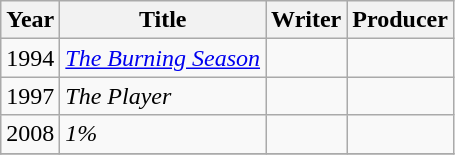<table class="wikitable">
<tr>
<th>Year</th>
<th>Title</th>
<th>Writer</th>
<th>Producer</th>
</tr>
<tr>
<td>1994</td>
<td><em><a href='#'>The Burning Season</a></em></td>
<td></td>
<td></td>
</tr>
<tr>
<td>1997</td>
<td><em>The Player</em></td>
<td></td>
<td></td>
</tr>
<tr>
<td>2008</td>
<td><em>1%</em></td>
<td></td>
<td></td>
</tr>
<tr>
</tr>
</table>
